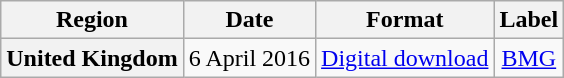<table class="wikitable plainrowheaders" style="text-align:center">
<tr>
<th scope="col">Region</th>
<th scope="col">Date</th>
<th scope="col">Format</th>
<th scope="col">Label</th>
</tr>
<tr>
<th scope="row">United Kingdom</th>
<td>6 April 2016</td>
<td><a href='#'>Digital download</a></td>
<td><a href='#'>BMG</a></td>
</tr>
</table>
